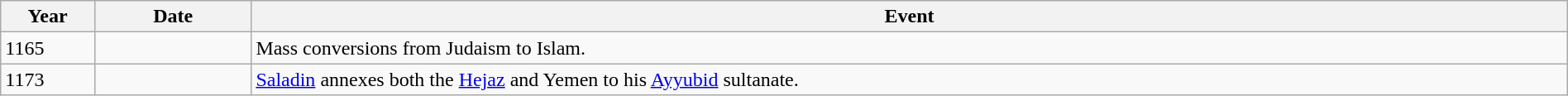<table class="wikitable" width="100%">
<tr>
<th style="width:6%">Year</th>
<th style="width:10%">Date</th>
<th>Event</th>
</tr>
<tr>
<td>1165</td>
<td></td>
<td>Mass conversions from Judaism to Islam.</td>
</tr>
<tr>
<td>1173</td>
<td></td>
<td><a href='#'>Saladin</a> annexes both the <a href='#'>Hejaz</a> and Yemen to his <a href='#'>Ayyubid</a> sultanate.</td>
</tr>
</table>
